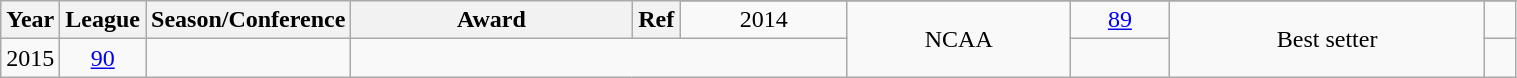<table class="wikitable sortable" style="text-align:center" width="80%">
<tr>
<th style="width:5px;" rowspan="2">Year</th>
<th style="width:25px;" rowspan="2">League</th>
<th style="width:100px;" rowspan="2">Season/Conference</th>
<th style="width:180px;" rowspan="2">Award</th>
<th style="width:25px;" rowspan="2">Ref</th>
</tr>
<tr>
<td>2014</td>
<td rowspan=2>NCAA</td>
<td><a href='#'>89</a></td>
<td rowspan=2>Best setter</td>
<td></td>
</tr>
<tr>
<td>2015</td>
<td><a href='#'>90</a></td>
<td></td>
</tr>
</table>
